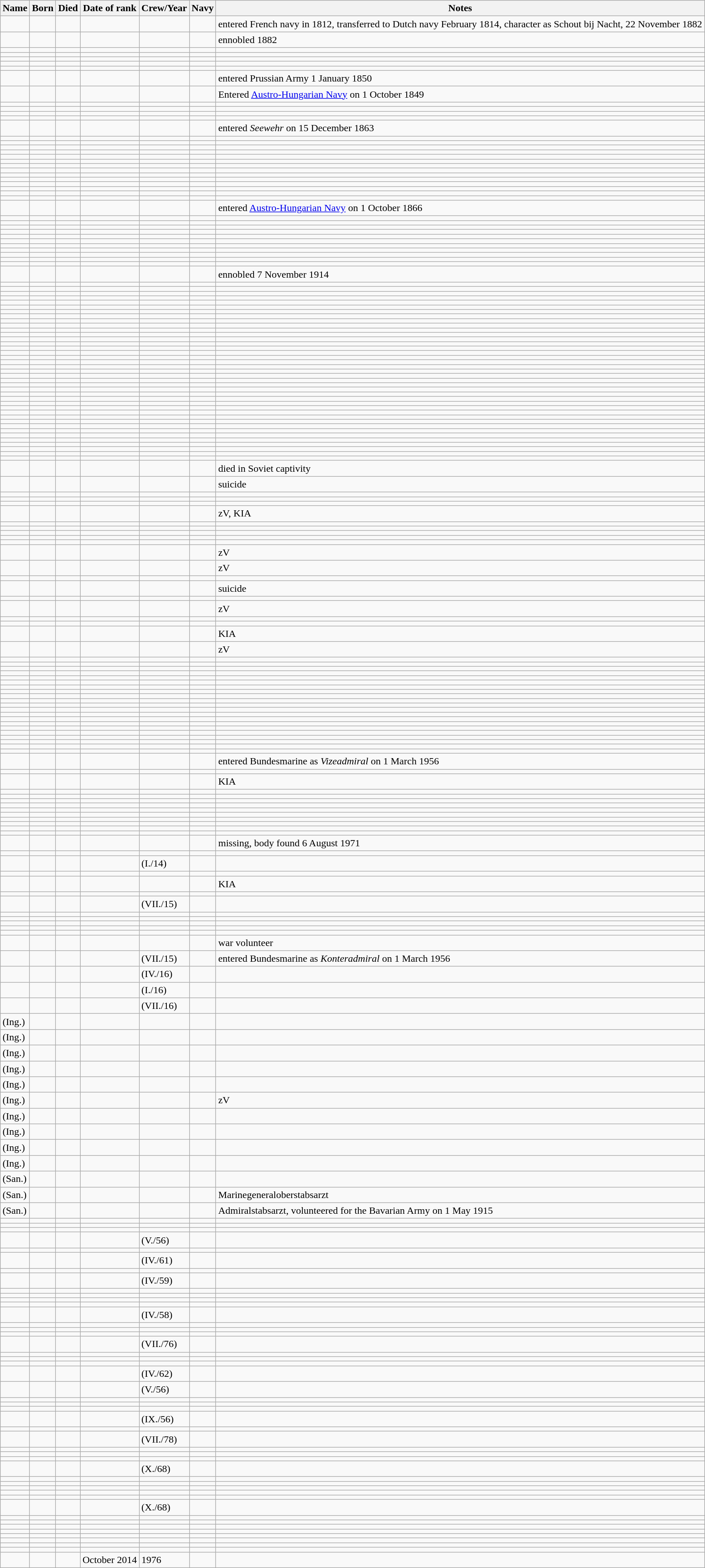<table class="wikitable sortable">
<tr>
<th>Name</th>
<th>Born</th>
<th>Died</th>
<th>Date of rank</th>
<th>Crew/Year</th>
<th>Navy</th>
<th>Notes</th>
</tr>
<tr>
<td></td>
<td></td>
<td></td>
<td></td>
<td></td>
<td></td>
<td>entered French navy in 1812, transferred to Dutch navy February 1814, character as Schout bij Nacht, 22 November 1882</td>
</tr>
<tr>
<td></td>
<td></td>
<td></td>
<td></td>
<td></td>
<td></td>
<td>ennobled 1882</td>
</tr>
<tr>
<td></td>
<td></td>
<td></td>
<td></td>
<td></td>
<td></td>
<td></td>
</tr>
<tr>
<td></td>
<td></td>
<td></td>
<td></td>
<td></td>
<td></td>
<td></td>
</tr>
<tr>
<td></td>
<td></td>
<td></td>
<td></td>
<td></td>
<td></td>
<td></td>
</tr>
<tr>
<td></td>
<td></td>
<td></td>
<td></td>
<td></td>
<td></td>
<td></td>
</tr>
<tr>
<td></td>
<td></td>
<td></td>
<td></td>
<td></td>
<td></td>
<td></td>
</tr>
<tr>
<td></td>
<td></td>
<td></td>
<td></td>
<td></td>
<td></td>
<td>entered Prussian Army 1 January 1850</td>
</tr>
<tr>
<td></td>
<td></td>
<td></td>
<td></td>
<td></td>
<td></td>
<td>Entered <a href='#'>Austro-Hungarian Navy</a> on 1 October 1849</td>
</tr>
<tr>
<td></td>
<td></td>
<td></td>
<td></td>
<td></td>
<td></td>
<td></td>
</tr>
<tr>
<td></td>
<td></td>
<td></td>
<td></td>
<td></td>
<td></td>
<td></td>
</tr>
<tr>
<td></td>
<td></td>
<td></td>
<td></td>
<td></td>
<td></td>
<td></td>
</tr>
<tr>
<td></td>
<td></td>
<td></td>
<td></td>
<td></td>
<td></td>
<td></td>
</tr>
<tr>
<td></td>
<td></td>
<td></td>
<td></td>
<td></td>
<td></td>
<td>entered <em>Seewehr</em> on 15 December 1863</td>
</tr>
<tr>
<td></td>
<td></td>
<td></td>
<td></td>
<td></td>
<td></td>
<td></td>
</tr>
<tr>
<td></td>
<td></td>
<td></td>
<td></td>
<td></td>
<td></td>
<td></td>
</tr>
<tr>
<td></td>
<td></td>
<td></td>
<td></td>
<td></td>
<td></td>
<td></td>
</tr>
<tr>
<td></td>
<td></td>
<td></td>
<td></td>
<td></td>
<td></td>
<td></td>
</tr>
<tr>
<td></td>
<td></td>
<td></td>
<td></td>
<td></td>
<td></td>
<td></td>
</tr>
<tr>
<td></td>
<td></td>
<td></td>
<td></td>
<td></td>
<td></td>
<td></td>
</tr>
<tr>
<td></td>
<td></td>
<td></td>
<td></td>
<td></td>
<td></td>
<td></td>
</tr>
<tr>
<td></td>
<td></td>
<td></td>
<td></td>
<td></td>
<td></td>
<td></td>
</tr>
<tr>
<td></td>
<td></td>
<td></td>
<td></td>
<td></td>
<td></td>
<td></td>
</tr>
<tr>
<td></td>
<td></td>
<td></td>
<td></td>
<td></td>
<td></td>
<td></td>
</tr>
<tr>
<td></td>
<td></td>
<td></td>
<td></td>
<td></td>
<td></td>
<td></td>
</tr>
<tr>
<td></td>
<td></td>
<td></td>
<td></td>
<td></td>
<td></td>
<td></td>
</tr>
<tr>
<td></td>
<td></td>
<td></td>
<td></td>
<td></td>
<td></td>
<td></td>
</tr>
<tr>
<td></td>
<td></td>
<td></td>
<td></td>
<td></td>
<td></td>
<td></td>
</tr>
<tr>
<td></td>
<td></td>
<td></td>
<td></td>
<td></td>
<td></td>
<td>entered <a href='#'>Austro-Hungarian Navy</a> on 1 October 1866</td>
</tr>
<tr>
<td></td>
<td></td>
<td></td>
<td></td>
<td></td>
<td></td>
<td></td>
</tr>
<tr>
<td></td>
<td></td>
<td></td>
<td></td>
<td></td>
<td></td>
<td></td>
</tr>
<tr>
<td></td>
<td></td>
<td></td>
<td></td>
<td></td>
<td></td>
<td></td>
</tr>
<tr>
<td></td>
<td></td>
<td></td>
<td></td>
<td></td>
<td></td>
<td></td>
</tr>
<tr>
<td></td>
<td></td>
<td></td>
<td></td>
<td></td>
<td></td>
<td></td>
</tr>
<tr>
<td></td>
<td></td>
<td></td>
<td></td>
<td></td>
<td></td>
<td></td>
</tr>
<tr>
<td></td>
<td></td>
<td></td>
<td></td>
<td></td>
<td></td>
<td></td>
</tr>
<tr>
<td></td>
<td></td>
<td></td>
<td></td>
<td></td>
<td></td>
<td></td>
</tr>
<tr>
<td></td>
<td></td>
<td></td>
<td></td>
<td></td>
<td></td>
<td></td>
</tr>
<tr>
<td></td>
<td></td>
<td></td>
<td></td>
<td></td>
<td></td>
<td></td>
</tr>
<tr>
<td></td>
<td></td>
<td></td>
<td></td>
<td></td>
<td></td>
<td></td>
</tr>
<tr>
<td></td>
<td></td>
<td></td>
<td></td>
<td></td>
<td></td>
<td>ennobled 7 November 1914</td>
</tr>
<tr>
<td></td>
<td></td>
<td></td>
<td></td>
<td></td>
<td></td>
<td></td>
</tr>
<tr>
<td></td>
<td></td>
<td></td>
<td></td>
<td></td>
<td></td>
<td></td>
</tr>
<tr>
<td></td>
<td></td>
<td></td>
<td></td>
<td></td>
<td></td>
<td></td>
</tr>
<tr>
<td></td>
<td></td>
<td></td>
<td></td>
<td></td>
<td></td>
<td></td>
</tr>
<tr>
<td></td>
<td></td>
<td></td>
<td></td>
<td></td>
<td></td>
<td></td>
</tr>
<tr>
<td></td>
<td></td>
<td></td>
<td></td>
<td></td>
<td></td>
<td></td>
</tr>
<tr>
<td></td>
<td></td>
<td></td>
<td></td>
<td></td>
<td></td>
<td></td>
</tr>
<tr>
<td></td>
<td></td>
<td></td>
<td></td>
<td></td>
<td></td>
<td></td>
</tr>
<tr>
<td></td>
<td></td>
<td></td>
<td></td>
<td></td>
<td></td>
<td></td>
</tr>
<tr>
<td></td>
<td></td>
<td></td>
<td></td>
<td></td>
<td></td>
<td></td>
</tr>
<tr>
<td></td>
<td></td>
<td></td>
<td></td>
<td></td>
<td></td>
<td></td>
</tr>
<tr>
<td></td>
<td></td>
<td></td>
<td></td>
<td></td>
<td></td>
<td></td>
</tr>
<tr>
<td></td>
<td></td>
<td></td>
<td></td>
<td></td>
<td></td>
<td></td>
</tr>
<tr>
<td></td>
<td></td>
<td></td>
<td></td>
<td></td>
<td></td>
<td></td>
</tr>
<tr>
<td></td>
<td></td>
<td></td>
<td></td>
<td></td>
<td></td>
<td></td>
</tr>
<tr>
<td></td>
<td></td>
<td></td>
<td></td>
<td></td>
<td></td>
<td></td>
</tr>
<tr>
<td></td>
<td></td>
<td></td>
<td></td>
<td></td>
<td></td>
<td></td>
</tr>
<tr>
<td></td>
<td></td>
<td></td>
<td></td>
<td></td>
<td></td>
<td></td>
</tr>
<tr>
<td></td>
<td></td>
<td></td>
<td></td>
<td></td>
<td></td>
<td></td>
</tr>
<tr>
<td></td>
<td></td>
<td></td>
<td></td>
<td></td>
<td></td>
<td></td>
</tr>
<tr>
<td></td>
<td></td>
<td></td>
<td></td>
<td></td>
<td></td>
<td></td>
</tr>
<tr>
<td></td>
<td></td>
<td></td>
<td></td>
<td></td>
<td></td>
<td></td>
</tr>
<tr>
<td></td>
<td></td>
<td></td>
<td></td>
<td></td>
<td></td>
<td></td>
</tr>
<tr>
<td></td>
<td></td>
<td></td>
<td></td>
<td></td>
<td></td>
<td></td>
</tr>
<tr>
<td></td>
<td></td>
<td></td>
<td></td>
<td></td>
<td></td>
<td></td>
</tr>
<tr>
<td></td>
<td></td>
<td></td>
<td></td>
<td></td>
<td></td>
<td></td>
</tr>
<tr>
<td></td>
<td></td>
<td></td>
<td></td>
<td></td>
<td></td>
<td></td>
</tr>
<tr>
<td></td>
<td></td>
<td></td>
<td></td>
<td></td>
<td></td>
<td></td>
</tr>
<tr>
<td></td>
<td></td>
<td></td>
<td></td>
<td></td>
<td></td>
<td></td>
</tr>
<tr>
<td></td>
<td></td>
<td></td>
<td></td>
<td></td>
<td></td>
<td></td>
</tr>
<tr>
<td></td>
<td></td>
<td></td>
<td></td>
<td></td>
<td></td>
<td></td>
</tr>
<tr>
<td></td>
<td></td>
<td></td>
<td></td>
<td></td>
<td></td>
<td></td>
</tr>
<tr>
<td></td>
<td></td>
<td></td>
<td></td>
<td></td>
<td></td>
<td></td>
</tr>
<tr>
<td></td>
<td></td>
<td></td>
<td></td>
<td></td>
<td></td>
<td></td>
</tr>
<tr>
<td></td>
<td></td>
<td></td>
<td></td>
<td></td>
<td></td>
<td></td>
</tr>
<tr>
<td></td>
<td></td>
<td></td>
<td></td>
<td></td>
<td></td>
<td></td>
</tr>
<tr>
<td></td>
<td></td>
<td></td>
<td></td>
<td></td>
<td></td>
<td></td>
</tr>
<tr>
<td></td>
<td></td>
<td></td>
<td></td>
<td></td>
<td></td>
<td></td>
</tr>
<tr>
<td></td>
<td></td>
<td></td>
<td></td>
<td></td>
<td></td>
<td></td>
</tr>
<tr>
<td></td>
<td></td>
<td></td>
<td></td>
<td></td>
<td></td>
<td>died in Soviet captivity</td>
</tr>
<tr>
<td></td>
<td></td>
<td></td>
<td></td>
<td></td>
<td></td>
<td>suicide</td>
</tr>
<tr>
<td></td>
<td></td>
<td></td>
<td></td>
<td></td>
<td></td>
<td></td>
</tr>
<tr>
<td></td>
<td></td>
<td></td>
<td></td>
<td></td>
<td></td>
<td></td>
</tr>
<tr>
<td></td>
<td></td>
<td></td>
<td></td>
<td></td>
<td></td>
<td></td>
</tr>
<tr>
<td></td>
<td></td>
<td></td>
<td></td>
<td></td>
<td></td>
<td>zV, KIA</td>
</tr>
<tr>
<td></td>
<td></td>
<td></td>
<td></td>
<td></td>
<td></td>
<td></td>
</tr>
<tr>
<td></td>
<td></td>
<td></td>
<td></td>
<td></td>
<td></td>
<td></td>
</tr>
<tr>
<td></td>
<td></td>
<td></td>
<td></td>
<td></td>
<td></td>
<td></td>
</tr>
<tr>
<td></td>
<td></td>
<td></td>
<td></td>
<td></td>
<td></td>
<td></td>
</tr>
<tr>
<td></td>
<td></td>
<td></td>
<td></td>
<td></td>
<td></td>
<td></td>
</tr>
<tr>
<td></td>
<td></td>
<td></td>
<td></td>
<td></td>
<td></td>
<td>zV</td>
</tr>
<tr>
<td></td>
<td></td>
<td></td>
<td></td>
<td></td>
<td></td>
<td>zV</td>
</tr>
<tr>
<td></td>
<td></td>
<td></td>
<td></td>
<td></td>
<td></td>
<td></td>
</tr>
<tr>
<td></td>
<td></td>
<td></td>
<td></td>
<td></td>
<td></td>
<td>suicide</td>
</tr>
<tr>
<td></td>
<td></td>
<td></td>
<td></td>
<td></td>
<td></td>
<td></td>
</tr>
<tr>
<td></td>
<td></td>
<td></td>
<td></td>
<td></td>
<td></td>
<td>zV</td>
</tr>
<tr>
<td></td>
<td></td>
<td></td>
<td></td>
<td></td>
<td></td>
<td></td>
</tr>
<tr>
<td></td>
<td></td>
<td></td>
<td></td>
<td></td>
<td></td>
<td></td>
</tr>
<tr>
<td></td>
<td></td>
<td></td>
<td></td>
<td></td>
<td></td>
<td>KIA</td>
</tr>
<tr>
<td></td>
<td></td>
<td></td>
<td></td>
<td></td>
<td></td>
<td>zV</td>
</tr>
<tr>
<td></td>
<td></td>
<td></td>
<td></td>
<td></td>
<td></td>
<td></td>
</tr>
<tr>
<td></td>
<td></td>
<td></td>
<td></td>
<td></td>
<td></td>
<td></td>
</tr>
<tr>
<td></td>
<td></td>
<td></td>
<td></td>
<td></td>
<td></td>
<td></td>
</tr>
<tr>
<td></td>
<td></td>
<td></td>
<td></td>
<td></td>
<td></td>
<td></td>
</tr>
<tr>
<td></td>
<td></td>
<td></td>
<td></td>
<td></td>
<td></td>
<td></td>
</tr>
<tr>
<td></td>
<td></td>
<td></td>
<td></td>
<td></td>
<td></td>
<td></td>
</tr>
<tr>
<td></td>
<td></td>
<td></td>
<td></td>
<td></td>
<td></td>
<td></td>
</tr>
<tr>
<td></td>
<td></td>
<td></td>
<td></td>
<td></td>
<td></td>
<td></td>
</tr>
<tr>
<td></td>
<td></td>
<td></td>
<td></td>
<td></td>
<td></td>
<td></td>
</tr>
<tr>
<td></td>
<td></td>
<td></td>
<td></td>
<td></td>
<td></td>
<td></td>
</tr>
<tr>
<td></td>
<td></td>
<td></td>
<td></td>
<td></td>
<td></td>
<td></td>
</tr>
<tr>
<td></td>
<td></td>
<td></td>
<td></td>
<td></td>
<td></td>
<td></td>
</tr>
<tr>
<td></td>
<td></td>
<td></td>
<td></td>
<td></td>
<td></td>
<td></td>
</tr>
<tr>
<td></td>
<td></td>
<td></td>
<td></td>
<td></td>
<td></td>
<td></td>
</tr>
<tr>
<td></td>
<td></td>
<td></td>
<td></td>
<td></td>
<td></td>
<td></td>
</tr>
<tr>
<td></td>
<td></td>
<td></td>
<td></td>
<td></td>
<td></td>
<td></td>
</tr>
<tr>
<td></td>
<td></td>
<td></td>
<td></td>
<td></td>
<td></td>
<td></td>
</tr>
<tr>
<td></td>
<td></td>
<td></td>
<td></td>
<td></td>
<td></td>
<td></td>
</tr>
<tr>
<td></td>
<td></td>
<td></td>
<td></td>
<td></td>
<td></td>
<td></td>
</tr>
<tr>
<td></td>
<td></td>
<td></td>
<td></td>
<td></td>
<td></td>
<td></td>
</tr>
<tr>
<td></td>
<td></td>
<td></td>
<td></td>
<td></td>
<td></td>
<td></td>
</tr>
<tr>
<td></td>
<td></td>
<td></td>
<td></td>
<td></td>
<td></td>
<td>entered Bundesmarine as <em>Vizeadmiral</em> on 1 March 1956</td>
</tr>
<tr>
<td></td>
<td></td>
<td></td>
<td></td>
<td></td>
<td></td>
<td></td>
</tr>
<tr>
<td></td>
<td></td>
<td></td>
<td></td>
<td></td>
<td></td>
<td>KIA</td>
</tr>
<tr>
<td></td>
<td></td>
<td></td>
<td></td>
<td></td>
<td></td>
<td></td>
</tr>
<tr>
<td></td>
<td></td>
<td></td>
<td></td>
<td></td>
<td></td>
<td></td>
</tr>
<tr>
<td></td>
<td></td>
<td></td>
<td></td>
<td></td>
<td></td>
<td></td>
</tr>
<tr>
<td></td>
<td></td>
<td></td>
<td></td>
<td></td>
<td></td>
<td></td>
</tr>
<tr>
<td></td>
<td></td>
<td></td>
<td></td>
<td></td>
<td></td>
<td></td>
</tr>
<tr>
<td></td>
<td></td>
<td></td>
<td></td>
<td></td>
<td></td>
<td></td>
</tr>
<tr>
<td></td>
<td></td>
<td></td>
<td></td>
<td></td>
<td></td>
<td></td>
</tr>
<tr>
<td></td>
<td></td>
<td></td>
<td></td>
<td></td>
<td></td>
<td></td>
</tr>
<tr>
<td></td>
<td></td>
<td></td>
<td></td>
<td></td>
<td></td>
<td></td>
</tr>
<tr>
<td></td>
<td></td>
<td></td>
<td></td>
<td></td>
<td></td>
<td></td>
</tr>
<tr>
<td></td>
<td></td>
<td></td>
<td></td>
<td></td>
<td></td>
<td>missing, body found 6 August 1971</td>
</tr>
<tr>
<td></td>
<td></td>
<td></td>
<td></td>
<td></td>
<td></td>
<td></td>
</tr>
<tr>
<td></td>
<td></td>
<td></td>
<td></td>
<td> (I./14)</td>
<td></td>
<td></td>
</tr>
<tr>
<td></td>
<td></td>
<td></td>
<td></td>
<td></td>
<td></td>
<td></td>
</tr>
<tr>
<td></td>
<td></td>
<td></td>
<td></td>
<td></td>
<td></td>
<td>KIA</td>
</tr>
<tr>
<td></td>
<td></td>
<td></td>
<td></td>
<td></td>
<td></td>
<td></td>
</tr>
<tr>
<td></td>
<td></td>
<td></td>
<td></td>
<td> (VII./15)</td>
<td></td>
<td></td>
</tr>
<tr>
<td></td>
<td></td>
<td></td>
<td></td>
<td></td>
<td></td>
<td></td>
</tr>
<tr>
<td></td>
<td></td>
<td></td>
<td></td>
<td></td>
<td></td>
<td></td>
</tr>
<tr>
<td></td>
<td></td>
<td></td>
<td></td>
<td></td>
<td></td>
<td></td>
</tr>
<tr>
<td></td>
<td></td>
<td></td>
<td></td>
<td></td>
<td></td>
<td></td>
</tr>
<tr>
<td></td>
<td></td>
<td></td>
<td></td>
<td></td>
<td></td>
<td></td>
</tr>
<tr>
<td></td>
<td></td>
<td></td>
<td></td>
<td></td>
<td></td>
<td>war volunteer</td>
</tr>
<tr>
<td></td>
<td></td>
<td></td>
<td></td>
<td> (VII./15)</td>
<td></td>
<td>entered Bundesmarine as <em>Konteradmiral</em> on 1 March 1956</td>
</tr>
<tr>
<td></td>
<td></td>
<td></td>
<td></td>
<td> (IV./16)</td>
<td></td>
<td></td>
</tr>
<tr>
<td></td>
<td></td>
<td></td>
<td></td>
<td> (I./16)</td>
<td></td>
<td></td>
</tr>
<tr>
<td></td>
<td></td>
<td></td>
<td></td>
<td> (VII./16)</td>
<td></td>
<td></td>
</tr>
<tr>
<td> (Ing.)</td>
<td></td>
<td></td>
<td></td>
<td></td>
<td></td>
<td></td>
</tr>
<tr>
<td> (Ing.)</td>
<td></td>
<td></td>
<td></td>
<td></td>
<td></td>
<td></td>
</tr>
<tr>
<td> (Ing.)</td>
<td></td>
<td></td>
<td></td>
<td></td>
<td></td>
<td></td>
</tr>
<tr>
<td> (Ing.)</td>
<td></td>
<td></td>
<td></td>
<td></td>
<td></td>
<td></td>
</tr>
<tr>
<td> (Ing.)</td>
<td></td>
<td></td>
<td></td>
<td></td>
<td></td>
<td></td>
</tr>
<tr>
<td> (Ing.)</td>
<td></td>
<td></td>
<td></td>
<td></td>
<td></td>
<td>zV</td>
</tr>
<tr>
<td> (Ing.)</td>
<td></td>
<td></td>
<td></td>
<td></td>
<td></td>
<td></td>
</tr>
<tr>
<td> (Ing.)</td>
<td></td>
<td></td>
<td></td>
<td></td>
<td></td>
<td></td>
</tr>
<tr>
<td> (Ing.)</td>
<td></td>
<td></td>
<td></td>
<td></td>
<td></td>
<td></td>
</tr>
<tr>
<td> (Ing.)</td>
<td></td>
<td></td>
<td></td>
<td></td>
<td></td>
<td></td>
</tr>
<tr>
<td> (San.)</td>
<td></td>
<td></td>
<td></td>
<td></td>
<td></td>
<td></td>
</tr>
<tr>
<td> (San.)</td>
<td></td>
<td></td>
<td></td>
<td></td>
<td></td>
<td>Marinegeneraloberstabsarzt</td>
</tr>
<tr>
<td> (San.)</td>
<td></td>
<td></td>
<td></td>
<td></td>
<td></td>
<td>Admiralstabsarzt, volunteered for the Bavarian Army on 1 May 1915</td>
</tr>
<tr>
<td></td>
<td></td>
<td></td>
<td></td>
<td></td>
<td></td>
<td></td>
</tr>
<tr>
<td></td>
<td></td>
<td></td>
<td></td>
<td></td>
<td></td>
<td></td>
</tr>
<tr>
<td></td>
<td></td>
<td></td>
<td></td>
<td></td>
<td></td>
<td></td>
</tr>
<tr>
<td></td>
<td></td>
<td></td>
<td></td>
<td> (V./56)</td>
<td></td>
<td></td>
</tr>
<tr>
<td></td>
<td></td>
<td></td>
<td></td>
<td></td>
<td></td>
<td></td>
</tr>
<tr>
<td></td>
<td></td>
<td></td>
<td></td>
<td> (IV./61)</td>
<td></td>
<td></td>
</tr>
<tr>
<td></td>
<td></td>
<td></td>
<td></td>
<td></td>
<td></td>
<td></td>
</tr>
<tr 1>
<td></td>
<td></td>
<td></td>
<td></td>
<td> (IV./59)</td>
<td></td>
<td></td>
</tr>
<tr>
<td></td>
<td></td>
<td></td>
<td></td>
<td></td>
<td></td>
<td></td>
</tr>
<tr>
<td></td>
<td></td>
<td></td>
<td></td>
<td></td>
<td></td>
<td></td>
</tr>
<tr>
<td></td>
<td></td>
<td></td>
<td></td>
<td></td>
<td></td>
<td></td>
</tr>
<tr>
<td></td>
<td></td>
<td></td>
<td></td>
<td></td>
<td></td>
<td></td>
</tr>
<tr>
<td></td>
<td></td>
<td></td>
<td></td>
<td> (IV./58)</td>
<td></td>
<td></td>
</tr>
<tr>
<td></td>
<td></td>
<td></td>
<td></td>
<td></td>
<td></td>
<td></td>
</tr>
<tr>
<td></td>
<td></td>
<td></td>
<td></td>
<td></td>
<td></td>
<td></td>
</tr>
<tr>
<td></td>
<td></td>
<td></td>
<td></td>
<td></td>
<td></td>
<td></td>
</tr>
<tr>
<td></td>
<td></td>
<td></td>
<td></td>
<td> (VII./76)</td>
<td></td>
<td></td>
</tr>
<tr>
<td></td>
<td></td>
<td></td>
<td></td>
<td></td>
<td></td>
<td></td>
</tr>
<tr>
<td></td>
<td></td>
<td></td>
<td></td>
<td></td>
<td></td>
<td></td>
</tr>
<tr>
<td></td>
<td></td>
<td></td>
<td></td>
<td></td>
<td></td>
<td></td>
</tr>
<tr>
<td></td>
<td></td>
<td></td>
<td></td>
<td> (IV./62)</td>
<td></td>
<td></td>
</tr>
<tr>
<td></td>
<td></td>
<td></td>
<td></td>
<td> (V./56)</td>
<td></td>
<td></td>
</tr>
<tr>
<td></td>
<td></td>
<td></td>
<td></td>
<td></td>
<td></td>
<td></td>
</tr>
<tr>
<td></td>
<td></td>
<td></td>
<td></td>
<td></td>
<td></td>
<td></td>
</tr>
<tr>
<td></td>
<td></td>
<td></td>
<td></td>
<td></td>
<td></td>
<td></td>
</tr>
<tr>
<td></td>
<td></td>
<td></td>
<td></td>
<td> (IX./56)</td>
<td></td>
<td></td>
</tr>
<tr>
<td></td>
<td></td>
<td></td>
<td></td>
<td></td>
<td></td>
<td></td>
</tr>
<tr>
<td></td>
<td></td>
<td></td>
<td></td>
<td> (VII./78)</td>
<td></td>
<td></td>
</tr>
<tr>
<td></td>
<td></td>
<td></td>
<td></td>
<td></td>
<td></td>
<td></td>
</tr>
<tr>
<td></td>
<td></td>
<td></td>
<td></td>
<td></td>
<td></td>
<td></td>
</tr>
<tr>
<td></td>
<td></td>
<td></td>
<td></td>
<td></td>
<td></td>
<td></td>
</tr>
<tr>
<td></td>
<td></td>
<td></td>
<td></td>
<td> (X./68)</td>
<td></td>
<td></td>
</tr>
<tr>
<td></td>
<td></td>
<td></td>
<td></td>
<td></td>
<td></td>
<td></td>
</tr>
<tr>
<td></td>
<td></td>
<td></td>
<td></td>
<td></td>
<td></td>
<td></td>
</tr>
<tr>
<td></td>
<td></td>
<td></td>
<td></td>
<td></td>
<td></td>
<td></td>
</tr>
<tr>
<td></td>
<td></td>
<td></td>
<td></td>
<td></td>
<td></td>
<td></td>
</tr>
<tr>
<td></td>
<td></td>
<td></td>
<td></td>
<td></td>
<td></td>
<td></td>
</tr>
<tr>
<td></td>
<td></td>
<td></td>
<td></td>
<td> (X./68)</td>
<td></td>
<td></td>
</tr>
<tr>
<td></td>
<td></td>
<td></td>
<td></td>
<td></td>
<td></td>
<td></td>
</tr>
<tr>
<td></td>
<td></td>
<td></td>
<td></td>
<td></td>
<td></td>
<td></td>
</tr>
<tr>
<td></td>
<td></td>
<td></td>
<td></td>
<td></td>
<td></td>
<td></td>
</tr>
<tr>
<td></td>
<td></td>
<td></td>
<td></td>
<td></td>
<td></td>
<td></td>
</tr>
<tr>
<td></td>
<td></td>
<td></td>
<td></td>
<td></td>
<td></td>
<td></td>
</tr>
<tr>
<td></td>
<td></td>
<td></td>
<td></td>
<td></td>
<td></td>
<td></td>
</tr>
<tr>
<td></td>
<td></td>
<td></td>
<td></td>
<td></td>
<td></td>
<td></td>
</tr>
<tr>
<td></td>
<td></td>
<td></td>
<td></td>
<td></td>
<td></td>
<td></td>
</tr>
<tr>
<td></td>
<td></td>
<td></td>
<td>October 2014</td>
<td>1976</td>
<td></td>
<td></td>
</tr>
</table>
